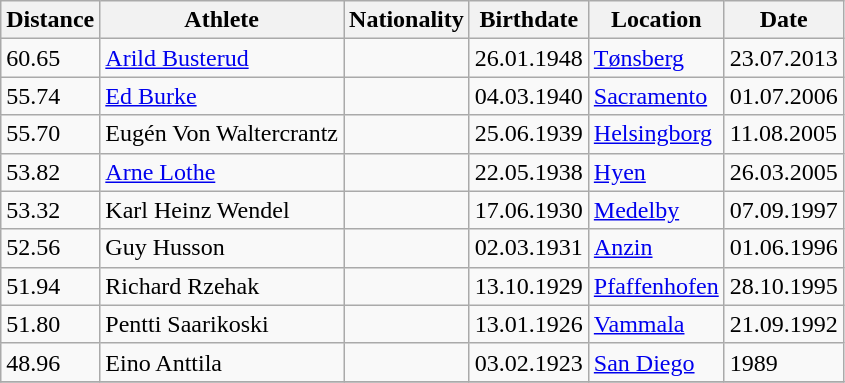<table class="wikitable">
<tr>
<th>Distance</th>
<th>Athlete</th>
<th>Nationality</th>
<th>Birthdate</th>
<th>Location</th>
<th>Date</th>
</tr>
<tr>
<td>60.65</td>
<td><a href='#'>Arild Busterud</a></td>
<td></td>
<td>26.01.1948</td>
<td><a href='#'>Tønsberg</a></td>
<td>23.07.2013</td>
</tr>
<tr>
<td>55.74</td>
<td><a href='#'>Ed Burke</a></td>
<td></td>
<td>04.03.1940</td>
<td><a href='#'>Sacramento</a></td>
<td>01.07.2006</td>
</tr>
<tr>
<td>55.70</td>
<td>Eugén Von Waltercrantz</td>
<td></td>
<td>25.06.1939</td>
<td><a href='#'>Helsingborg</a></td>
<td>11.08.2005</td>
</tr>
<tr>
<td>53.82</td>
<td><a href='#'>Arne Lothe</a></td>
<td></td>
<td>22.05.1938</td>
<td><a href='#'>Hyen</a></td>
<td>26.03.2005</td>
</tr>
<tr>
<td>53.32</td>
<td>Karl Heinz Wendel</td>
<td></td>
<td>17.06.1930</td>
<td><a href='#'>Medelby</a></td>
<td>07.09.1997</td>
</tr>
<tr>
<td>52.56</td>
<td>Guy Husson</td>
<td></td>
<td>02.03.1931</td>
<td><a href='#'>Anzin</a></td>
<td>01.06.1996</td>
</tr>
<tr>
<td>51.94</td>
<td>Richard Rzehak</td>
<td></td>
<td>13.10.1929</td>
<td><a href='#'>Pfaffenhofen</a></td>
<td>28.10.1995</td>
</tr>
<tr>
<td>51.80</td>
<td>Pentti Saarikoski</td>
<td></td>
<td>13.01.1926</td>
<td><a href='#'>Vammala</a></td>
<td>21.09.1992</td>
</tr>
<tr>
<td>48.96</td>
<td>Eino Anttila</td>
<td></td>
<td>03.02.1923</td>
<td><a href='#'>San Diego</a></td>
<td>1989</td>
</tr>
<tr>
</tr>
</table>
